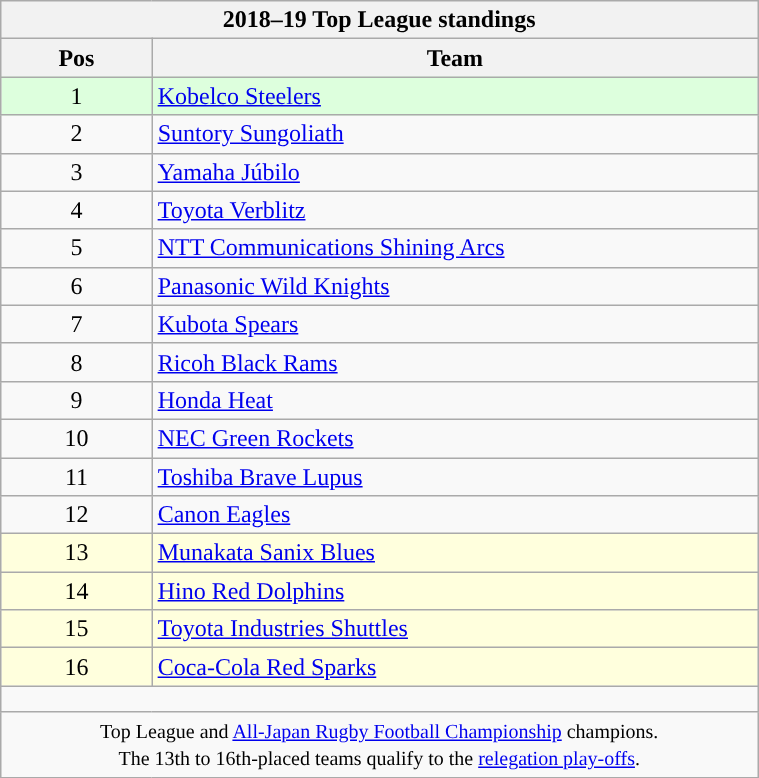<table class="wikitable" style="text-align:center; font-size:100%; width:40%;">
<tr>
<th colspan="100%" cellpadding="0" cellspacing="0"><strong>2018–19 Top League standings</strong></th>
</tr>
<tr>
<th style="width:20%;">Pos</th>
<th style="width:80%;">Team</th>
</tr>
<tr style="background:#DDFFDD;">
<td>1</td>
<td style="text-align:left;"><a href='#'>Kobelco Steelers</a></td>
</tr>
<tr>
<td>2</td>
<td style="text-align:left;"><a href='#'>Suntory Sungoliath</a></td>
</tr>
<tr>
<td>3</td>
<td style="text-align:left;"><a href='#'>Yamaha Júbilo</a></td>
</tr>
<tr>
<td>4</td>
<td style="text-align:left;"><a href='#'>Toyota Verblitz</a></td>
</tr>
<tr>
<td>5</td>
<td style="text-align:left;"><a href='#'>NTT Communications Shining Arcs</a></td>
</tr>
<tr>
<td>6</td>
<td style="text-align:left;"><a href='#'>Panasonic Wild Knights</a></td>
</tr>
<tr>
<td>7</td>
<td style="text-align:left;"><a href='#'>Kubota Spears</a></td>
</tr>
<tr>
<td>8</td>
<td style="text-align:left;"><a href='#'>Ricoh Black Rams</a></td>
</tr>
<tr>
<td>9</td>
<td style="text-align:left;"><a href='#'>Honda Heat</a></td>
</tr>
<tr>
<td>10</td>
<td style="text-align:left;"><a href='#'>NEC Green Rockets</a></td>
</tr>
<tr>
<td>11</td>
<td style="text-align:left;"><a href='#'>Toshiba Brave Lupus</a></td>
</tr>
<tr>
<td>12</td>
<td style="text-align:left;"><a href='#'>Canon Eagles</a></td>
</tr>
<tr style="background:#FFFFDD;">
<td>13</td>
<td style="text-align:left;"><a href='#'>Munakata Sanix Blues</a></td>
</tr>
<tr style="background:#FFFFDD;">
<td>14</td>
<td style="text-align:left;"><a href='#'>Hino Red Dolphins</a></td>
</tr>
<tr style="background:#FFFFDD;">
<td>15</td>
<td style="text-align:left;"><a href='#'>Toyota Industries Shuttles</a></td>
</tr>
<tr style="background:#FFFFDD;">
<td>16</td>
<td style="text-align:left;"><a href='#'>Coca-Cola Red Sparks</a></td>
</tr>
<tr>
<td colspan="100%" style="height:10px;"></td>
</tr>
<tr>
<td colspan="100%"><small><span>Top League and <a href='#'>All-Japan Rugby Football Championship</a> champions.</span> <br> <span>The 13th to 16th-placed teams qualify to the <a href='#'>relegation play-offs</a>.</span></small></td>
</tr>
</table>
